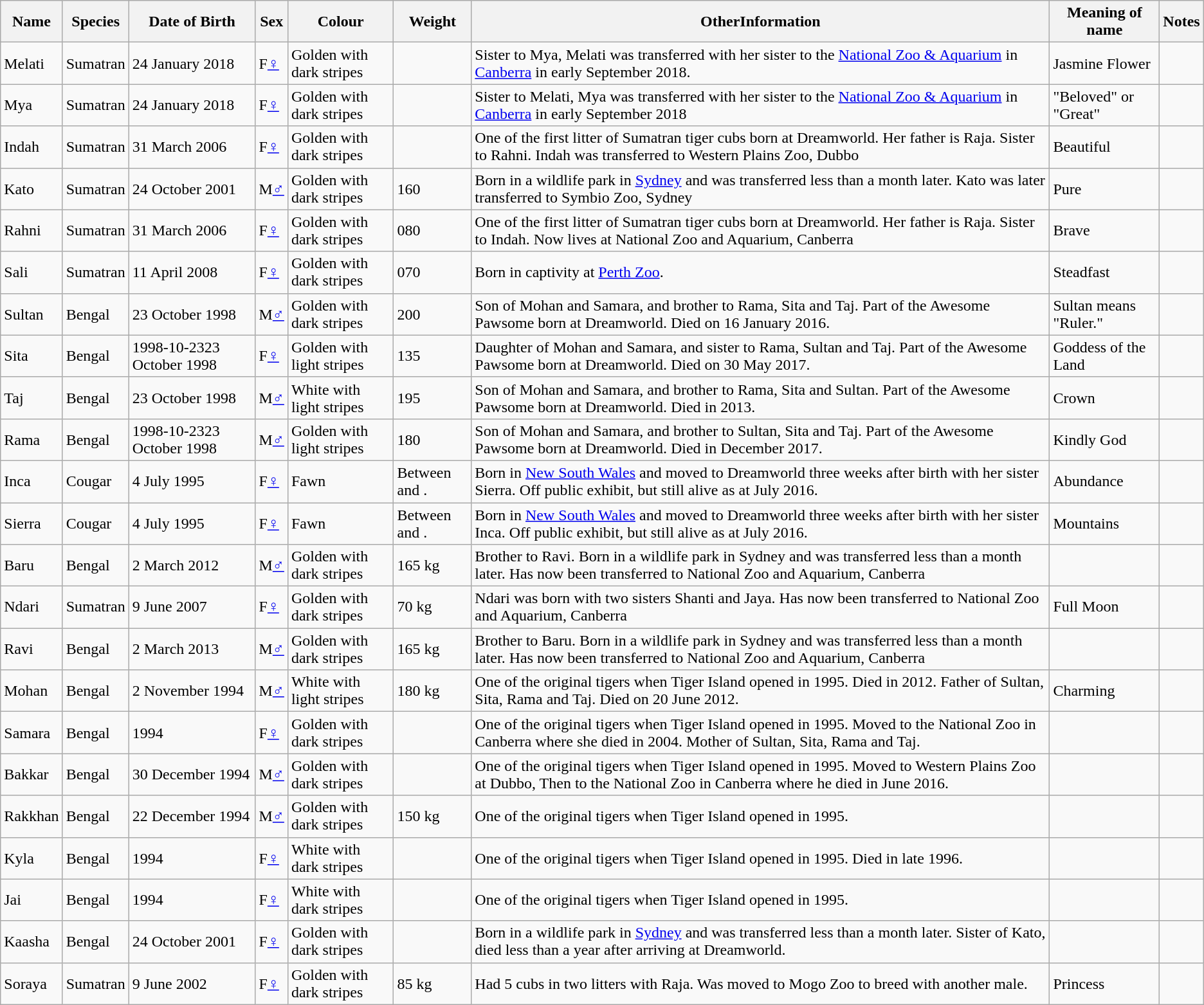<table class="wikitable">
<tr>
<th>Name</th>
<th>Species</th>
<th>Date of Birth</th>
<th>Sex</th>
<th>Colour</th>
<th>Weight</th>
<th>OtherInformation</th>
<th>Meaning of name</th>
<th>Notes</th>
</tr>
<tr>
<td>Melati</td>
<td>Sumatran</td>
<td>24 January 2018</td>
<td><span>F</span><a href='#'>♀</a></td>
<td>Golden with dark stripes</td>
<td></td>
<td>Sister to Mya, Melati was transferred with her sister to the <a href='#'>National Zoo & Aquarium</a> in <a href='#'>Canberra</a> in early September 2018.</td>
<td>Jasmine Flower</td>
<td></td>
</tr>
<tr>
<td>Mya</td>
<td>Sumatran</td>
<td>24 January 2018</td>
<td><span>F</span><a href='#'>♀</a></td>
<td>Golden with dark stripes</td>
<td></td>
<td>Sister to Melati, Mya was transferred with her sister to the <a href='#'>National Zoo & Aquarium</a> in <a href='#'>Canberra</a> in early September 2018</td>
<td>"Beloved" or "Great"</td>
<td></td>
</tr>
<tr>
<td>Indah</td>
<td>Sumatran</td>
<td>31 March 2006</td>
<td><span>F</span><a href='#'>♀</a></td>
<td>Golden with dark stripes</td>
<td></td>
<td>One of the first litter of Sumatran tiger cubs born at Dreamworld. Her father is Raja. Sister to Rahni. Indah was transferred to Western Plains Zoo, Dubbo</td>
<td>Beautiful</td>
<td></td>
</tr>
<tr>
<td>Kato</td>
<td>Sumatran</td>
<td>24 October 2001</td>
<td><span>M</span><a href='#'>♂</a></td>
<td>Golden with dark stripes</td>
<td><span>160</span></td>
<td>Born in a wildlife park in <a href='#'>Sydney</a> and was transferred less than a month later. Kato was later transferred to Symbio Zoo, Sydney</td>
<td>Pure</td>
<td></td>
</tr>
<tr>
<td>Rahni</td>
<td>Sumatran</td>
<td>31 March 2006</td>
<td><span>F</span><a href='#'>♀</a></td>
<td>Golden with dark stripes</td>
<td><span>080</span></td>
<td>One of the first litter of Sumatran tiger cubs born at Dreamworld. Her father is Raja. Sister to Indah. Now lives at National Zoo and Aquarium, Canberra</td>
<td>Brave</td>
<td></td>
</tr>
<tr>
<td>Sali</td>
<td>Sumatran</td>
<td>11 April 2008</td>
<td><span>F</span><a href='#'>♀</a></td>
<td>Golden with dark stripes</td>
<td><span>070</span></td>
<td>Born in captivity at <a href='#'>Perth Zoo</a>.</td>
<td>Steadfast</td>
<td></td>
</tr>
<tr>
<td>Sultan</td>
<td>Bengal</td>
<td>23 October 1998</td>
<td><span>M</span><a href='#'>♂</a></td>
<td>Golden with dark stripes</td>
<td><span>200</span></td>
<td>Son of Mohan and Samara, and brother to Rama, Sita and Taj. Part of the Awesome Pawsome born at Dreamworld. Died on 16 January 2016.</td>
<td>Sultan means "Ruler."</td>
<td></td>
</tr>
<tr>
<td>Sita</td>
<td>Bengal</td>
<td><span>1998-10-23</span>23 October 1998</td>
<td><span>F</span><a href='#'>♀</a></td>
<td>Golden with light stripes</td>
<td><span>135</span></td>
<td>Daughter of Mohan and Samara, and sister to Rama, Sultan and Taj. Part of the Awesome Pawsome born at Dreamworld. Died on 30 May 2017.</td>
<td>Goddess of the Land</td>
<td></td>
</tr>
<tr>
<td>Taj</td>
<td>Bengal</td>
<td>23 October 1998</td>
<td><span>M</span><a href='#'>♂</a></td>
<td>White with light stripes</td>
<td><span>195</span></td>
<td>Son of Mohan and Samara, and brother to Rama, Sita and Sultan. Part of the Awesome Pawsome born at Dreamworld. Died in 2013.</td>
<td>Crown</td>
<td></td>
</tr>
<tr>
<td>Rama</td>
<td>Bengal</td>
<td><span>1998-10-23</span>23 October 1998</td>
<td><span>M</span><a href='#'>♂</a></td>
<td>Golden with light stripes</td>
<td><span>180</span></td>
<td>Son of Mohan and Samara, and brother to Sultan, Sita and Taj. Part of the Awesome Pawsome born at Dreamworld. Died in December 2017.</td>
<td>Kindly God</td>
<td></td>
</tr>
<tr>
<td>Inca</td>
<td>Cougar</td>
<td>4 July 1995</td>
<td><span>F</span><a href='#'>♀</a></td>
<td>Fawn</td>
<td>Between  and .</td>
<td>Born in <a href='#'>New South Wales</a> and moved to Dreamworld three weeks after birth with her sister Sierra. Off public exhibit, but still alive as at July 2016.</td>
<td>Abundance</td>
<td></td>
</tr>
<tr>
<td>Sierra</td>
<td>Cougar</td>
<td>4 July 1995</td>
<td><span>F</span><a href='#'>♀</a></td>
<td>Fawn</td>
<td>Between  and .</td>
<td>Born in <a href='#'>New South Wales</a> and moved to Dreamworld three weeks after birth with her sister Inca. Off public exhibit, but still alive as at July 2016.</td>
<td>Mountains</td>
<td></td>
</tr>
<tr>
<td>Baru</td>
<td>Bengal</td>
<td>2 March 2012</td>
<td><span>M</span><a href='#'>♂</a></td>
<td>Golden with dark stripes</td>
<td>165 kg</td>
<td>Brother to Ravi. Born in a wildlife park in Sydney and was transferred less than a month later. Has now been transferred to National Zoo and Aquarium, Canberra</td>
<td></td>
<td></td>
</tr>
<tr>
<td>Ndari</td>
<td>Sumatran</td>
<td>9 June 2007</td>
<td><span>F</span><a href='#'>♀</a></td>
<td>Golden with dark stripes</td>
<td>70 kg</td>
<td>Ndari was born with two sisters Shanti and Jaya. Has now been transferred to National Zoo and Aquarium, Canberra</td>
<td>Full Moon</td>
<td></td>
</tr>
<tr>
<td>Ravi</td>
<td>Bengal</td>
<td>2 March 2013</td>
<td><span>M</span><a href='#'>♂</a></td>
<td>Golden with dark stripes</td>
<td>165 kg</td>
<td>Brother to Baru. Born in a wildlife park in Sydney and was transferred less than a month later. Has now been transferred to National Zoo and Aquarium, Canberra</td>
<td></td>
<td></td>
</tr>
<tr>
<td>Mohan</td>
<td>Bengal</td>
<td>2 November 1994</td>
<td><span>M</span><a href='#'>♂</a></td>
<td>White with light stripes</td>
<td>180 kg</td>
<td>One of the original tigers when Tiger Island opened in 1995. Died in 2012. Father of Sultan, Sita, Rama and Taj. Died on 20 June 2012.</td>
<td>Charming</td>
<td></td>
</tr>
<tr>
<td>Samara</td>
<td>Bengal</td>
<td>1994</td>
<td><span>F</span><a href='#'>♀</a></td>
<td>Golden with dark stripes</td>
<td></td>
<td>One of the original tigers when Tiger Island opened in 1995. Moved to the National Zoo in Canberra where she died in 2004. Mother of Sultan, Sita, Rama and Taj.</td>
<td></td>
<td></td>
</tr>
<tr>
<td>Bakkar</td>
<td>Bengal</td>
<td>30 December 1994</td>
<td><span>M</span><a href='#'>♂</a></td>
<td>Golden with dark stripes</td>
<td></td>
<td>One of the original tigers when Tiger Island opened in 1995. Moved to Western Plains Zoo at Dubbo, Then to the National Zoo in Canberra where he died in June 2016.</td>
<td></td>
<td></td>
</tr>
<tr>
<td>Rakkhan</td>
<td>Bengal</td>
<td>22 December 1994</td>
<td><span>M</span><a href='#'>♂</a></td>
<td>Golden with dark stripes</td>
<td>150 kg</td>
<td>One of the original tigers when Tiger Island opened in 1995.</td>
<td></td>
<td></td>
</tr>
<tr>
<td>Kyla</td>
<td>Bengal</td>
<td>1994</td>
<td><span>F</span><a href='#'>♀</a></td>
<td>White with dark stripes</td>
<td></td>
<td>One of the original tigers when Tiger Island opened in 1995. Died in late 1996.</td>
<td></td>
<td></td>
</tr>
<tr>
<td>Jai</td>
<td>Bengal</td>
<td>1994</td>
<td><span>F</span><a href='#'>♀</a></td>
<td>White with dark stripes</td>
<td></td>
<td>One of the original tigers when Tiger Island opened in 1995.</td>
<td></td>
<td></td>
</tr>
<tr>
<td>Kaasha</td>
<td>Bengal</td>
<td>24 October 2001</td>
<td><span>F</span><a href='#'>♀</a></td>
<td>Golden with dark stripes</td>
<td></td>
<td>Born in a wildlife park in <a href='#'>Sydney</a> and was transferred less than a month later. Sister of Kato, died less than a year after arriving at Dreamworld.</td>
<td></td>
<td></td>
</tr>
<tr>
<td>Soraya</td>
<td>Sumatran</td>
<td>9 June 2002</td>
<td><span>F</span><a href='#'>♀</a></td>
<td>Golden with dark stripes</td>
<td>85 kg</td>
<td>Had 5 cubs in two litters with Raja. Was moved to Mogo Zoo to breed with another male.</td>
<td>Princess</td>
<td></td>
</tr>
</table>
